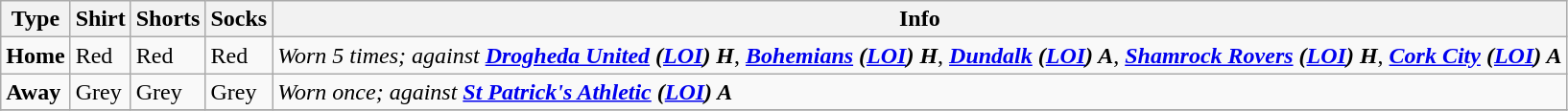<table class="wikitable">
<tr>
<th>Type</th>
<th>Shirt</th>
<th>Shorts</th>
<th>Socks</th>
<th>Info</th>
</tr>
<tr>
<td><span><strong>Home</strong></span></td>
<td>Red</td>
<td>Red</td>
<td>Red</td>
<td><em>Worn 5 times; against</em> <strong><em><a href='#'>Drogheda United</a> (<a href='#'>LOI</a>) H</em></strong>, <strong><em><a href='#'>Bohemians</a> (<a href='#'>LOI</a>) H</em></strong>, <strong><em><a href='#'>Dundalk</a> (<a href='#'>LOI</a>) A</em></strong>, <strong><em><a href='#'>Shamrock Rovers</a> (<a href='#'>LOI</a>) H</em></strong>, <strong><em><a href='#'>Cork City</a> (<a href='#'>LOI</a>) A</em></strong></td>
</tr>
<tr>
<td><span><strong>Away</strong></span></td>
<td>Grey</td>
<td>Grey</td>
<td>Grey</td>
<td><em>Worn once; against</em> <strong><em><a href='#'>St Patrick's Athletic</a> (<a href='#'>LOI</a>) A</em></strong></td>
</tr>
<tr>
</tr>
</table>
